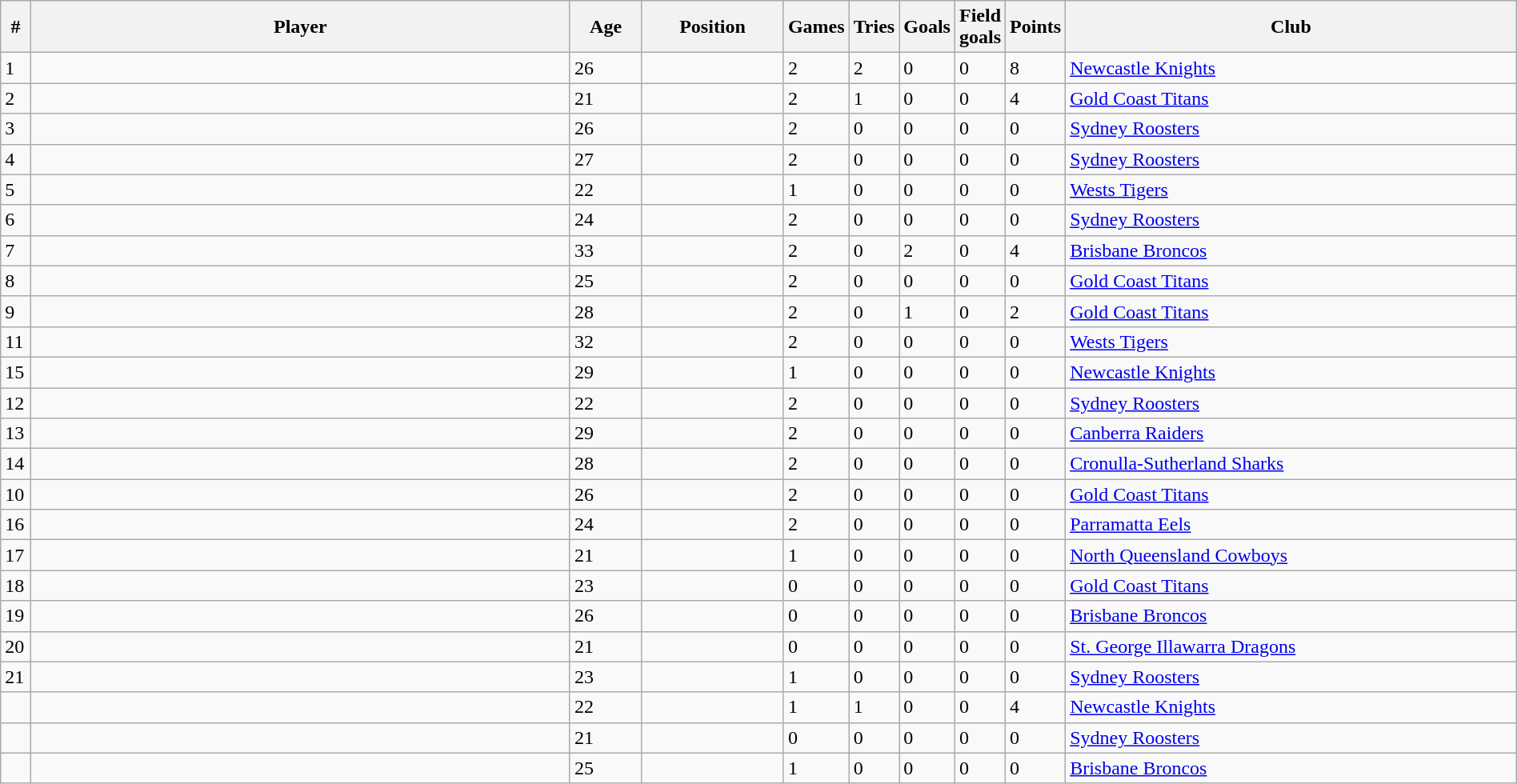<table class="wikitable sortable" style="width:100%;text-align:left">
<tr>
<th width=2%>#</th>
<th width=40%>Player</th>
<th width=5%>Age</th>
<th width=10%>Position</th>
<th width=2%>Games</th>
<th width=2%>Tries</th>
<th width=2%>Goals</th>
<th width=2%>Field goals</th>
<th width=2%>Points</th>
<th width=35%>Club</th>
</tr>
<tr>
<td>1</td>
<td align=left></td>
<td>26</td>
<td align=center></td>
<td>2</td>
<td>2</td>
<td>0</td>
<td>0</td>
<td>8</td>
<td> <a href='#'>Newcastle Knights</a></td>
</tr>
<tr>
<td>2</td>
<td align=left></td>
<td>21</td>
<td align=center></td>
<td>2</td>
<td>1</td>
<td>0</td>
<td>0</td>
<td>4</td>
<td> <a href='#'>Gold Coast Titans</a></td>
</tr>
<tr>
<td>3</td>
<td align=left></td>
<td>26</td>
<td align=center></td>
<td>2</td>
<td>0</td>
<td>0</td>
<td>0</td>
<td>0</td>
<td> <a href='#'>Sydney Roosters</a></td>
</tr>
<tr>
<td>4</td>
<td align=left></td>
<td>27</td>
<td align=center></td>
<td>2</td>
<td>0</td>
<td>0</td>
<td>0</td>
<td>0</td>
<td> <a href='#'>Sydney Roosters</a></td>
</tr>
<tr>
<td>5</td>
<td align=left></td>
<td>22</td>
<td align=center></td>
<td>1</td>
<td>0</td>
<td>0</td>
<td>0</td>
<td>0</td>
<td> <a href='#'>Wests Tigers</a></td>
</tr>
<tr>
<td>6</td>
<td align=left></td>
<td>24</td>
<td align=center></td>
<td>2</td>
<td>0</td>
<td>0</td>
<td>0</td>
<td>0</td>
<td> <a href='#'>Sydney Roosters</a></td>
</tr>
<tr>
<td>7</td>
<td align=left></td>
<td>33</td>
<td align=center></td>
<td>2</td>
<td>0</td>
<td>2</td>
<td>0</td>
<td>4</td>
<td> <a href='#'>Brisbane Broncos</a></td>
</tr>
<tr>
<td>8</td>
<td align=left></td>
<td>25</td>
<td align=center></td>
<td>2</td>
<td>0</td>
<td>0</td>
<td>0</td>
<td>0</td>
<td> <a href='#'>Gold Coast Titans</a></td>
</tr>
<tr>
<td>9</td>
<td align=left></td>
<td>28</td>
<td align=center></td>
<td>2</td>
<td>0</td>
<td>1</td>
<td>0</td>
<td>2</td>
<td> <a href='#'>Gold Coast Titans</a></td>
</tr>
<tr>
<td>11</td>
<td align=left></td>
<td>32</td>
<td align=center></td>
<td>2</td>
<td>0</td>
<td>0</td>
<td>0</td>
<td>0</td>
<td> <a href='#'>Wests Tigers</a></td>
</tr>
<tr>
<td>15</td>
<td align=left></td>
<td>29</td>
<td align=center></td>
<td>1</td>
<td>0</td>
<td>0</td>
<td>0</td>
<td>0</td>
<td> <a href='#'>Newcastle Knights</a></td>
</tr>
<tr>
<td>12</td>
<td align=left></td>
<td>22</td>
<td align=center></td>
<td>2</td>
<td>0</td>
<td>0</td>
<td>0</td>
<td>0</td>
<td> <a href='#'>Sydney Roosters</a></td>
</tr>
<tr>
<td>13</td>
<td align=left></td>
<td>29</td>
<td align=center></td>
<td>2</td>
<td>0</td>
<td>0</td>
<td>0</td>
<td>0</td>
<td> <a href='#'>Canberra Raiders</a></td>
</tr>
<tr>
<td>14</td>
<td align=left></td>
<td>28</td>
<td align=center></td>
<td>2</td>
<td>0</td>
<td>0</td>
<td>0</td>
<td>0</td>
<td> <a href='#'>Cronulla-Sutherland Sharks</a></td>
</tr>
<tr>
<td>10</td>
<td align=left></td>
<td>26</td>
<td align=center></td>
<td>2</td>
<td>0</td>
<td>0</td>
<td>0</td>
<td>0</td>
<td> <a href='#'>Gold Coast Titans</a></td>
</tr>
<tr>
<td>16</td>
<td align=left></td>
<td>24</td>
<td align=center></td>
<td>2</td>
<td>0</td>
<td>0</td>
<td>0</td>
<td>0</td>
<td> <a href='#'>Parramatta Eels</a></td>
</tr>
<tr>
<td>17</td>
<td align=left></td>
<td>21</td>
<td align=center></td>
<td>1</td>
<td>0</td>
<td>0</td>
<td>0</td>
<td>0</td>
<td> <a href='#'>North Queensland Cowboys</a></td>
</tr>
<tr>
<td>18</td>
<td align=left></td>
<td>23</td>
<td align=center></td>
<td>0</td>
<td>0</td>
<td>0</td>
<td>0</td>
<td>0</td>
<td> <a href='#'>Gold Coast Titans</a></td>
</tr>
<tr>
<td>19</td>
<td align=left></td>
<td>26</td>
<td align=center></td>
<td>0</td>
<td>0</td>
<td>0</td>
<td>0</td>
<td>0</td>
<td> <a href='#'>Brisbane Broncos</a></td>
</tr>
<tr>
<td>20</td>
<td align=left></td>
<td>21</td>
<td align=center></td>
<td>0</td>
<td>0</td>
<td>0</td>
<td>0</td>
<td>0</td>
<td> <a href='#'>St. George Illawarra Dragons</a></td>
</tr>
<tr>
<td>21</td>
<td align=left></td>
<td>23</td>
<td align=center></td>
<td>1</td>
<td>0</td>
<td>0</td>
<td>0</td>
<td>0</td>
<td> <a href='#'>Sydney Roosters</a></td>
</tr>
<tr>
<td></td>
<td align=left></td>
<td>22</td>
<td align=center></td>
<td>1</td>
<td>1</td>
<td>0</td>
<td>0</td>
<td>4</td>
<td> <a href='#'>Newcastle Knights</a></td>
</tr>
<tr>
<td></td>
<td align=left></td>
<td>21</td>
<td align=center></td>
<td>0</td>
<td>0</td>
<td>0</td>
<td>0</td>
<td>0</td>
<td> <a href='#'>Sydney Roosters</a></td>
</tr>
<tr>
<td></td>
<td align=left></td>
<td>25</td>
<td align=center></td>
<td>1</td>
<td>0</td>
<td>0</td>
<td>0</td>
<td>0</td>
<td> <a href='#'>Brisbane Broncos</a></td>
</tr>
</table>
